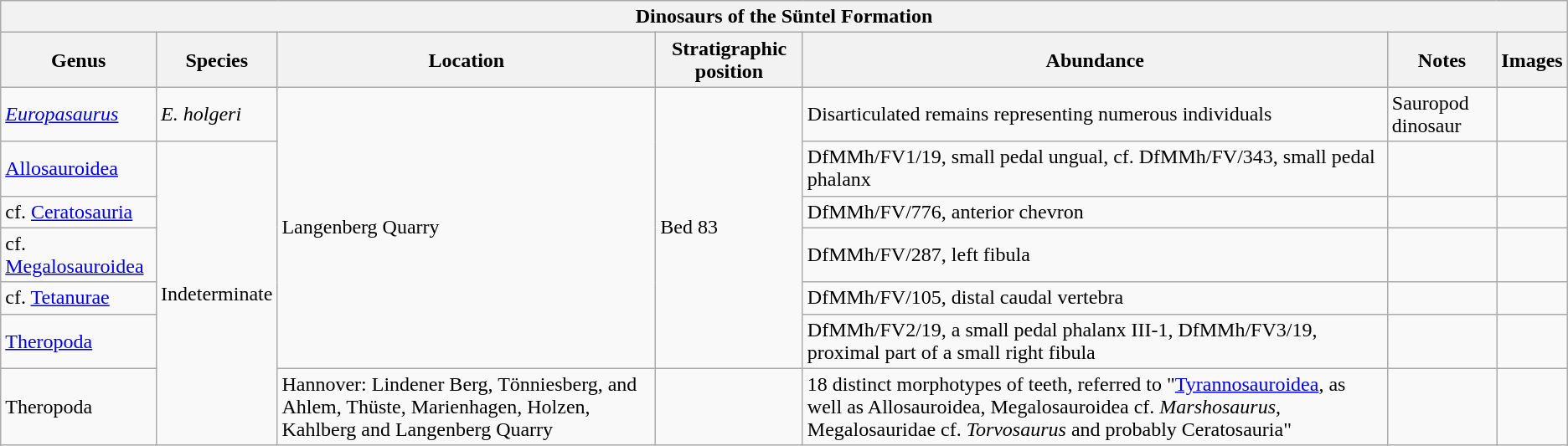<table class="wikitable sortable">
<tr>
<th colspan="7" align="center"><strong>Dinosaurs of the Süntel Formation</strong></th>
</tr>
<tr>
<th>Genus</th>
<th>Species</th>
<th>Location</th>
<th>Stratigraphic position</th>
<th>Abundance</th>
<th>Notes</th>
<th>Images</th>
</tr>
<tr>
<td><em><a href='#'>Europasaurus</a></em></td>
<td><em>E. holgeri</em></td>
<td rowspan="6">Langenberg Quarry</td>
<td rowspan="6">Bed 83</td>
<td>Disarticulated remains representing numerous individuals</td>
<td>Sauropod dinosaur</td>
<td></td>
</tr>
<tr>
<td><a href='#'>Allosauroidea</a></td>
<td rowspan="6">Indeterminate</td>
<td>DfMMh/FV1/19, small pedal ungual, cf. DfMMh/FV/343, small pedal phalanx</td>
<td></td>
<td></td>
</tr>
<tr>
<td>cf. <a href='#'>Ceratosauria</a></td>
<td>DfMMh/FV/776, anterior chevron</td>
<td></td>
<td></td>
</tr>
<tr>
<td>cf. <a href='#'>Megalosauroidea</a></td>
<td>DfMMh/FV/287, left fibula</td>
<td></td>
<td></td>
</tr>
<tr>
<td>cf. <a href='#'>Tetanurae</a></td>
<td>DfMMh/FV/105, distal caudal vertebra</td>
<td></td>
<td></td>
</tr>
<tr>
<td><a href='#'>Theropoda</a></td>
<td>DfMMh/FV2/19, a small pedal phalanx III-1, DfMMh/FV3/19, proximal part of a small right fibula</td>
<td></td>
<td></td>
</tr>
<tr>
<td>Theropoda</td>
<td>Hannover: Lindener Berg, Tönniesberg, and Ahlem, Thüste, Marienhagen, Holzen, Kahlberg  and Langenberg Quarry</td>
<td></td>
<td>18 distinct morphotypes of teeth, referred to "<a href='#'>Tyrannosauroidea</a>, as well as Allosauroidea, Megalosauroidea cf. <em>Marshosaurus</em>, Megalosauridae cf. <em>Torvosaurus</em> and probably Ceratosauria"</td>
<td></td>
<td></td>
</tr>
</table>
